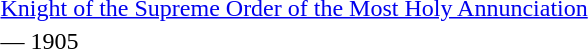<table>
<tr>
<td rowspan=2 style="width:60px; vertical-align:top;"></td>
<td><a href='#'>Knight of the Supreme Order of the Most Holy Annunciation</a></td>
</tr>
<tr>
<td>— 1905</td>
</tr>
</table>
